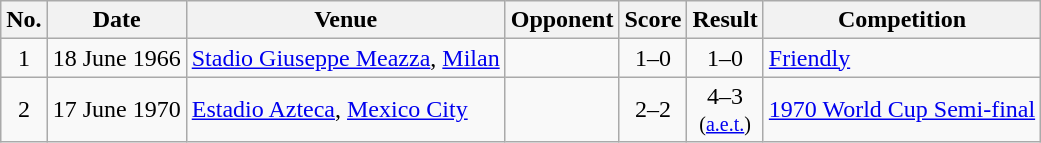<table class="wikitable sortable">
<tr>
<th scope="col">No.</th>
<th scope="col">Date</th>
<th scope="col">Venue</th>
<th scope="col">Opponent</th>
<th scope="col">Score</th>
<th scope="col">Result</th>
<th scope="col">Competition</th>
</tr>
<tr>
<td align="center">1</td>
<td>18 June 1966</td>
<td><a href='#'>Stadio Giuseppe Meazza</a>, <a href='#'>Milan</a></td>
<td></td>
<td align="center">1–0</td>
<td align="center">1–0</td>
<td><a href='#'>Friendly</a></td>
</tr>
<tr>
<td align="center">2</td>
<td>17 June 1970</td>
<td><a href='#'>Estadio Azteca</a>, <a href='#'>Mexico City</a></td>
<td></td>
<td align="center">2–2</td>
<td align="center">4–3<br><small>(<a href='#'>a.e.t.</a>)</small></td>
<td><a href='#'>1970 World Cup Semi-final</a></td>
</tr>
</table>
